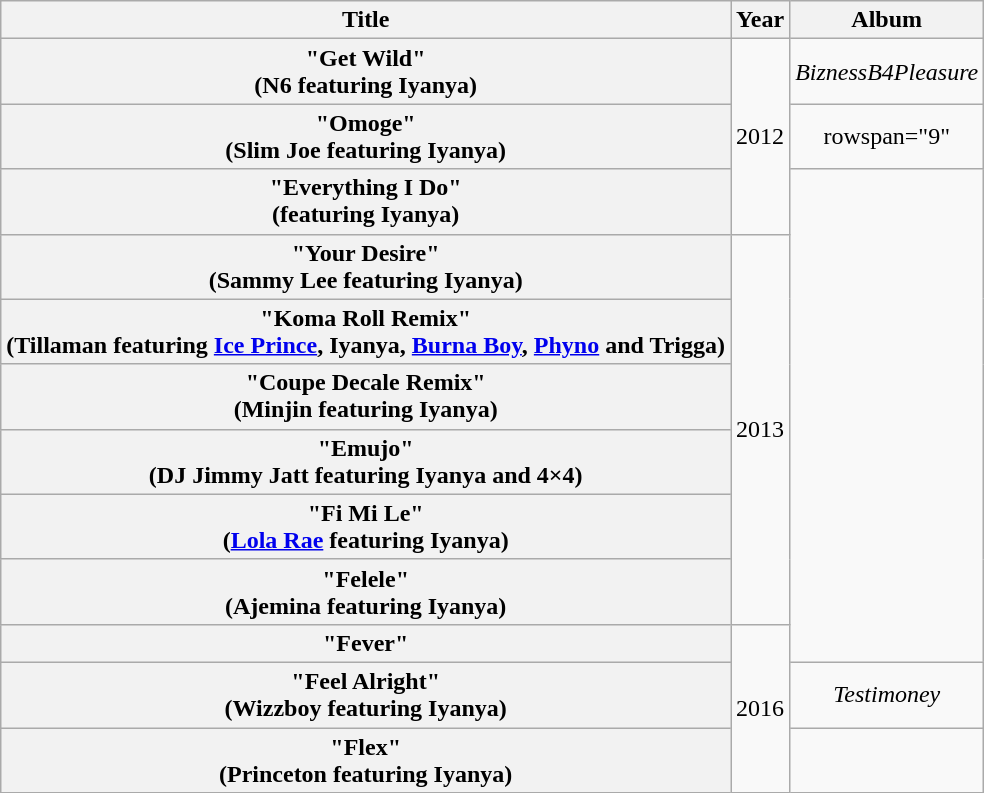<table class="wikitable plainrowheaders" style="text-align:center">
<tr>
<th scope="col">Title</th>
<th scope="col">Year</th>
<th scope="col">Album</th>
</tr>
<tr>
<th scope="row">"Get Wild"<br><span>(N6 featuring Iyanya)</span></th>
<td rowspan="3">2012</td>
<td><em>BiznessB4Pleasure</em></td>
</tr>
<tr>
<th scope="row">"Omoge"<br><span>(Slim Joe featuring Iyanya)</span></th>
<td>rowspan="9" </td>
</tr>
<tr>
<th scope="row">"Everything I Do"<br><span>(featuring Iyanya)</span></th>
</tr>
<tr>
<th scope="row">"Your Desire"<br><span>(Sammy Lee featuring Iyanya)</span></th>
<td rowspan="6">2013</td>
</tr>
<tr>
<th scope="row">"Koma Roll Remix" <br><span>(Tillaman featuring <a href='#'>Ice Prince</a>, Iyanya, <a href='#'>Burna Boy</a>, <a href='#'>Phyno</a> and Trigga)</span></th>
</tr>
<tr>
<th scope="row">"Coupe Decale Remix" <br><span>(Minjin featuring Iyanya)</span></th>
</tr>
<tr>
<th scope="row">"Emujo"<br><span>(DJ Jimmy Jatt featuring Iyanya and 4×4)</span></th>
</tr>
<tr>
<th scope="row">"Fi Mi Le"<br><span>(<a href='#'>Lola Rae</a> featuring Iyanya)</span></th>
</tr>
<tr>
<th scope="row">"Felele"<br><span>(Ajemina featuring Iyanya)</span></th>
</tr>
<tr>
<th scope="row">"Fever"</th>
<td rowspan="3">2016</td>
</tr>
<tr>
<th scope="row">"Feel Alright"<br><span>(Wizzboy featuring Iyanya)</span></th>
<td><em>Testimoney</em></td>
</tr>
<tr>
<th scope="row">"Flex"<br><span>(Princeton featuring Iyanya)</span></th>
<td></td>
</tr>
</table>
